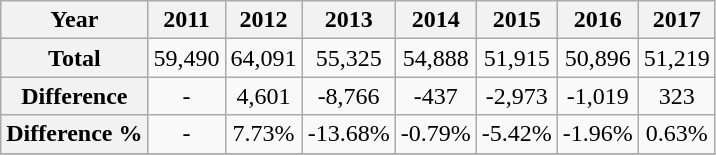<table class="wikitable" style="margin:left;text-align:center">
<tr>
<th>Year</th>
<th>2011</th>
<th>2012</th>
<th>2013</th>
<th>2014</th>
<th>2015</th>
<th>2016</th>
<th>2017</th>
</tr>
<tr>
<th>Total</th>
<td>59,490</td>
<td>64,091</td>
<td>55,325</td>
<td>54,888</td>
<td>51,915</td>
<td>50,896</td>
<td>51,219</td>
</tr>
<tr>
<th>  Difference</th>
<td>-</td>
<td>4,601</td>
<td>-8,766</td>
<td>-437</td>
<td>-2,973</td>
<td>-1,019</td>
<td>323</td>
</tr>
<tr>
<th>  Difference %</th>
<td>-</td>
<td>7.73%</td>
<td>-13.68%</td>
<td>-0.79%</td>
<td>-5.42%</td>
<td>-1.96%</td>
<td>0.63%</td>
</tr>
<tr>
</tr>
</table>
